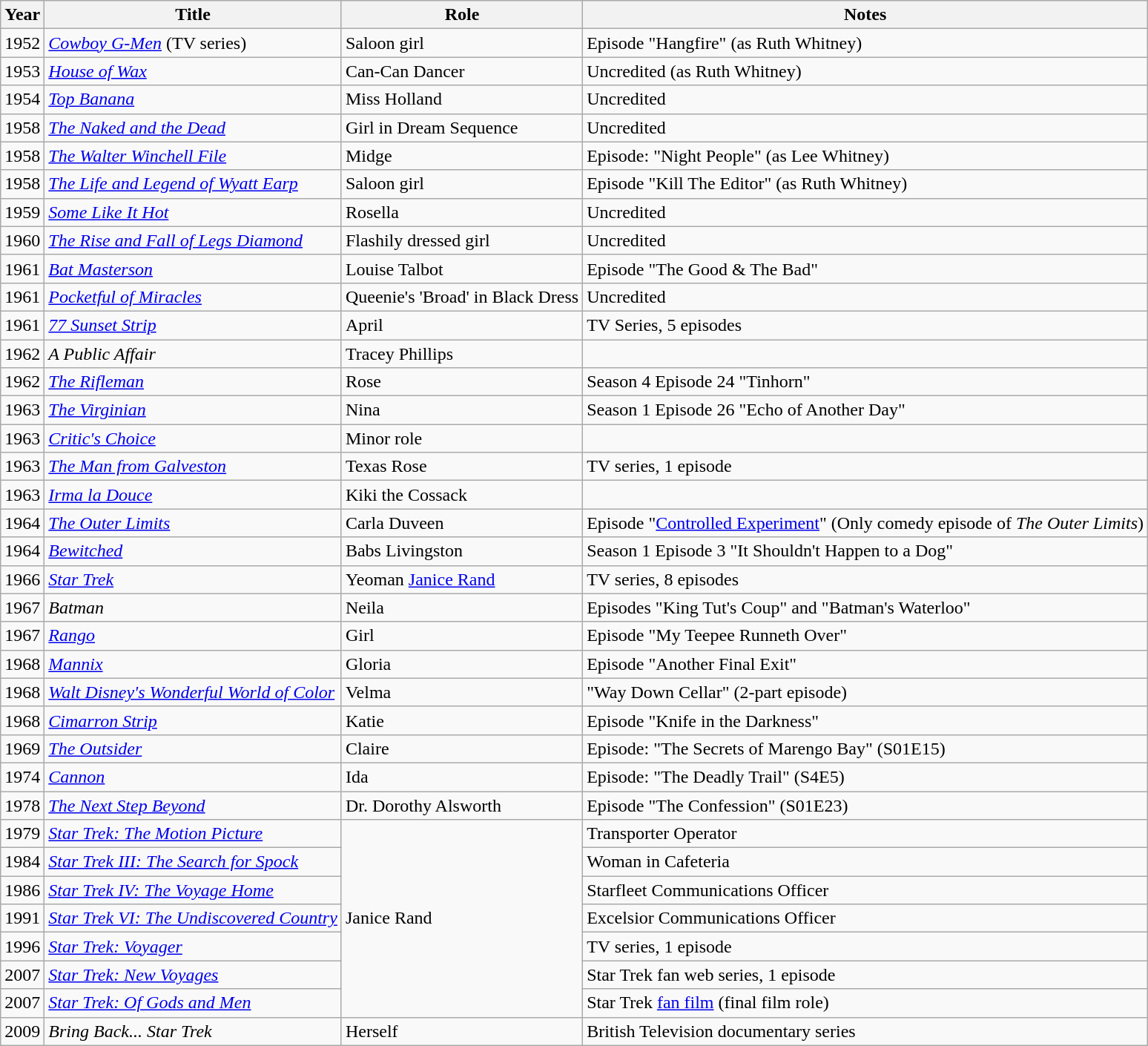<table class="wikitable sortable">
<tr>
<th>Year</th>
<th>Title</th>
<th>Role</th>
<th>Notes</th>
</tr>
<tr>
<td>1952</td>
<td><em><a href='#'>Cowboy G-Men</a></em> (TV series)</td>
<td>Saloon girl</td>
<td>Episode "Hangfire" (as Ruth Whitney)</td>
</tr>
<tr>
<td>1953</td>
<td><em><a href='#'>House of Wax</a></em></td>
<td>Can-Can Dancer</td>
<td>Uncredited (as Ruth Whitney)</td>
</tr>
<tr>
<td>1954</td>
<td><em><a href='#'>Top Banana</a></em></td>
<td>Miss Holland</td>
<td>Uncredited</td>
</tr>
<tr>
<td>1958</td>
<td><em><a href='#'>The Naked and the Dead</a></em></td>
<td>Girl in Dream Sequence</td>
<td>Uncredited</td>
</tr>
<tr>
<td>1958</td>
<td><em><a href='#'>The Walter Winchell File</a></em></td>
<td>Midge</td>
<td>Episode: "Night People" (as Lee Whitney)</td>
</tr>
<tr>
<td>1958</td>
<td><em><a href='#'>The Life and Legend of Wyatt Earp</a></em></td>
<td>Saloon girl</td>
<td>Episode "Kill The Editor" (as Ruth Whitney)</td>
</tr>
<tr>
<td>1959</td>
<td><em><a href='#'>Some Like It Hot</a></em></td>
<td>Rosella</td>
<td>Uncredited</td>
</tr>
<tr>
<td>1960</td>
<td><em><a href='#'>The Rise and Fall of Legs Diamond</a></em></td>
<td>Flashily dressed girl</td>
<td>Uncredited</td>
</tr>
<tr>
<td>1961</td>
<td><em><a href='#'>Bat Masterson</a></em></td>
<td>Louise Talbot</td>
<td>Episode "The Good & The Bad"</td>
</tr>
<tr>
<td>1961</td>
<td><em><a href='#'>Pocketful of Miracles</a></em></td>
<td>Queenie's 'Broad' in Black Dress</td>
<td>Uncredited</td>
</tr>
<tr>
<td>1961</td>
<td><em><a href='#'>77 Sunset Strip</a></em></td>
<td>April</td>
<td>TV Series, 5 episodes</td>
</tr>
<tr>
<td>1962</td>
<td><em>A Public Affair</em></td>
<td>Tracey Phillips</td>
<td></td>
</tr>
<tr>
<td>1962</td>
<td><em><a href='#'>The Rifleman</a></em></td>
<td>Rose</td>
<td>Season 4 Episode 24 "Tinhorn"</td>
</tr>
<tr>
<td>1963</td>
<td><em><a href='#'>The Virginian</a></em></td>
<td>Nina</td>
<td>Season 1 Episode 26 "Echo of Another Day"</td>
</tr>
<tr>
<td>1963</td>
<td><em><a href='#'>Critic's Choice</a></em></td>
<td>Minor role</td>
<td></td>
</tr>
<tr>
<td>1963</td>
<td><em><a href='#'>The Man from Galveston</a></em></td>
<td>Texas Rose</td>
<td>TV series, 1 episode</td>
</tr>
<tr>
<td>1963</td>
<td><em><a href='#'>Irma la Douce</a></em></td>
<td>Kiki the Cossack</td>
<td></td>
</tr>
<tr>
<td>1964</td>
<td><em><a href='#'>The Outer Limits</a></em></td>
<td>Carla Duveen</td>
<td>Episode "<a href='#'>Controlled Experiment</a>" (Only comedy episode of <em>The Outer Limits</em>)</td>
</tr>
<tr>
<td>1964</td>
<td><em><a href='#'>Bewitched</a></em></td>
<td>Babs Livingston</td>
<td>Season 1 Episode 3 "It Shouldn't Happen to a Dog"</td>
</tr>
<tr>
<td>1966</td>
<td><em><a href='#'>Star Trek</a></em></td>
<td>Yeoman <a href='#'>Janice Rand</a></td>
<td>TV series, 8 episodes</td>
</tr>
<tr>
<td>1967</td>
<td><em>Batman</em></td>
<td>Neila</td>
<td>Episodes "King Tut's Coup" and "Batman's Waterloo"</td>
</tr>
<tr>
<td>1967</td>
<td><em><a href='#'>Rango</a></em></td>
<td>Girl</td>
<td>Episode "My Teepee Runneth Over"</td>
</tr>
<tr>
<td>1968</td>
<td><em><a href='#'>Mannix</a></em></td>
<td>Gloria</td>
<td>Episode "Another Final Exit"</td>
</tr>
<tr>
<td>1968</td>
<td><em><a href='#'>Walt Disney's Wonderful World of Color</a></em></td>
<td>Velma</td>
<td>"Way Down Cellar" (2-part episode)</td>
</tr>
<tr>
<td>1968</td>
<td><em><a href='#'>Cimarron Strip</a></em></td>
<td>Katie</td>
<td>Episode "Knife in the Darkness"</td>
</tr>
<tr>
<td>1969</td>
<td><em><a href='#'>The Outsider</a></em></td>
<td>Claire</td>
<td>Episode: "The Secrets of Marengo Bay" (S01E15)</td>
</tr>
<tr>
<td>1974</td>
<td><em><a href='#'>Cannon</a></em></td>
<td>Ida</td>
<td>Episode: "The Deadly Trail" (S4E5)</td>
</tr>
<tr>
<td>1978</td>
<td><em><a href='#'>The Next Step Beyond</a></em></td>
<td>Dr. Dorothy Alsworth</td>
<td>Episode "The Confession" (S01E23)</td>
</tr>
<tr>
<td>1979</td>
<td><em><a href='#'>Star Trek: The Motion Picture</a></em></td>
<td rowspan="7">Janice Rand</td>
<td>Transporter Operator</td>
</tr>
<tr>
<td>1984</td>
<td><em><a href='#'>Star Trek III: The Search for Spock</a></em></td>
<td>Woman in Cafeteria</td>
</tr>
<tr>
<td>1986</td>
<td><em><a href='#'>Star Trek IV: The Voyage Home</a></em></td>
<td>Starfleet Communications Officer</td>
</tr>
<tr>
<td>1991</td>
<td><em><a href='#'>Star Trek VI: The Undiscovered Country</a></em></td>
<td>Excelsior Communications Officer</td>
</tr>
<tr>
<td>1996</td>
<td><em><a href='#'>Star Trek: Voyager</a></em></td>
<td>TV series, 1 episode</td>
</tr>
<tr>
<td>2007</td>
<td><em><a href='#'>Star Trek: New Voyages</a></em></td>
<td>Star Trek fan web series, 1 episode</td>
</tr>
<tr>
<td>2007</td>
<td><em><a href='#'>Star Trek: Of Gods and Men</a></em></td>
<td>Star Trek <a href='#'>fan film</a> (final film role)</td>
</tr>
<tr>
<td>2009</td>
<td><em>Bring Back... Star Trek</em></td>
<td>Herself</td>
<td>British Television documentary series</td>
</tr>
</table>
